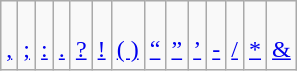<table class="wikitable" style="line-height: 1.2">
<tr align=center>
<td><br><a href='#'>,</a></td>
<td><br><a href='#'>;</a></td>
<td><br><a href='#'>:</a></td>
<td><br><a href='#'>.</a></td>
<td><br><a href='#'>?</a></td>
<td><br><a href='#'>!</a></td>
<td><br><a href='#'>( )</a></td>
<td><br><a href='#'>“</a></td>
<td><br><a href='#'>”</a></td>
<td><br><a href='#'>’</a></td>
<td><br><a href='#'>-</a></td>
<td><br><a href='#'>/</a></td>
<td><br><a href='#'>*</a></td>
<td><br><a href='#'>&</a></td>
</tr>
</table>
